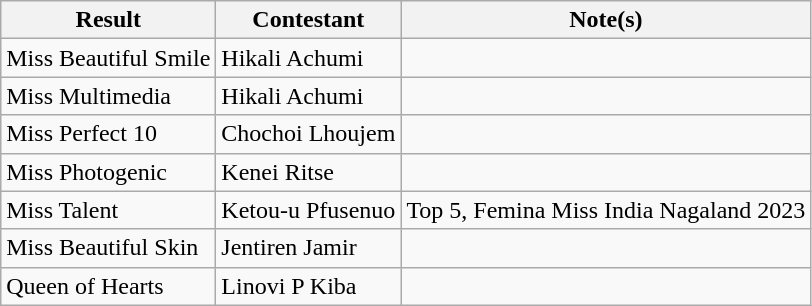<table class="wikitable">
<tr>
<th>Result</th>
<th>Contestant</th>
<th>Note(s)</th>
</tr>
<tr>
<td>Miss Beautiful Smile</td>
<td>Hikali Achumi</td>
<td></td>
</tr>
<tr>
<td>Miss Multimedia</td>
<td>Hikali Achumi</td>
<td></td>
</tr>
<tr>
<td>Miss Perfect 10</td>
<td>Chochoi Lhoujem</td>
<td></td>
</tr>
<tr>
<td>Miss Photogenic</td>
<td>Kenei Ritse</td>
<td></td>
</tr>
<tr>
<td>Miss Talent</td>
<td>Ketou-u Pfusenuo</td>
<td>Top 5, Femina Miss India Nagaland 2023</td>
</tr>
<tr>
<td>Miss Beautiful Skin</td>
<td>Jentiren Jamir</td>
<td></td>
</tr>
<tr>
<td>Queen of Hearts</td>
<td>Linovi P Kiba</td>
<td></td>
</tr>
</table>
